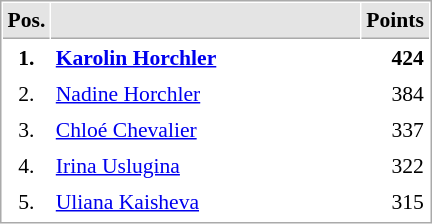<table cellspacing="1" cellpadding="3" style="border:1px solid #AAAAAA;font-size:90%">
<tr bgcolor="#E4E4E4">
<th style="border-bottom:1px solid #AAAAAA" width=10>Pos.</th>
<th style="border-bottom:1px solid #AAAAAA" width=200></th>
<th style="border-bottom:1px solid #AAAAAA" width=20>Points</th>
</tr>
<tr>
<td align="center"><strong>1.</strong></td>
<td> <strong><a href='#'>Karolin Horchler</a></strong></td>
<td align="right"><strong>424</strong></td>
</tr>
<tr>
<td align="center">2.</td>
<td> <a href='#'>Nadine Horchler</a></td>
<td align="right">384</td>
</tr>
<tr>
<td align="center">3.</td>
<td> <a href='#'>Chloé Chevalier</a></td>
<td align="right">337</td>
</tr>
<tr>
<td align="center">4.</td>
<td> <a href='#'>Irina Uslugina</a></td>
<td align="right">322</td>
</tr>
<tr>
<td align="center">5.</td>
<td> <a href='#'>Uliana Kaisheva</a></td>
<td align="right">315</td>
</tr>
<tr>
</tr>
</table>
